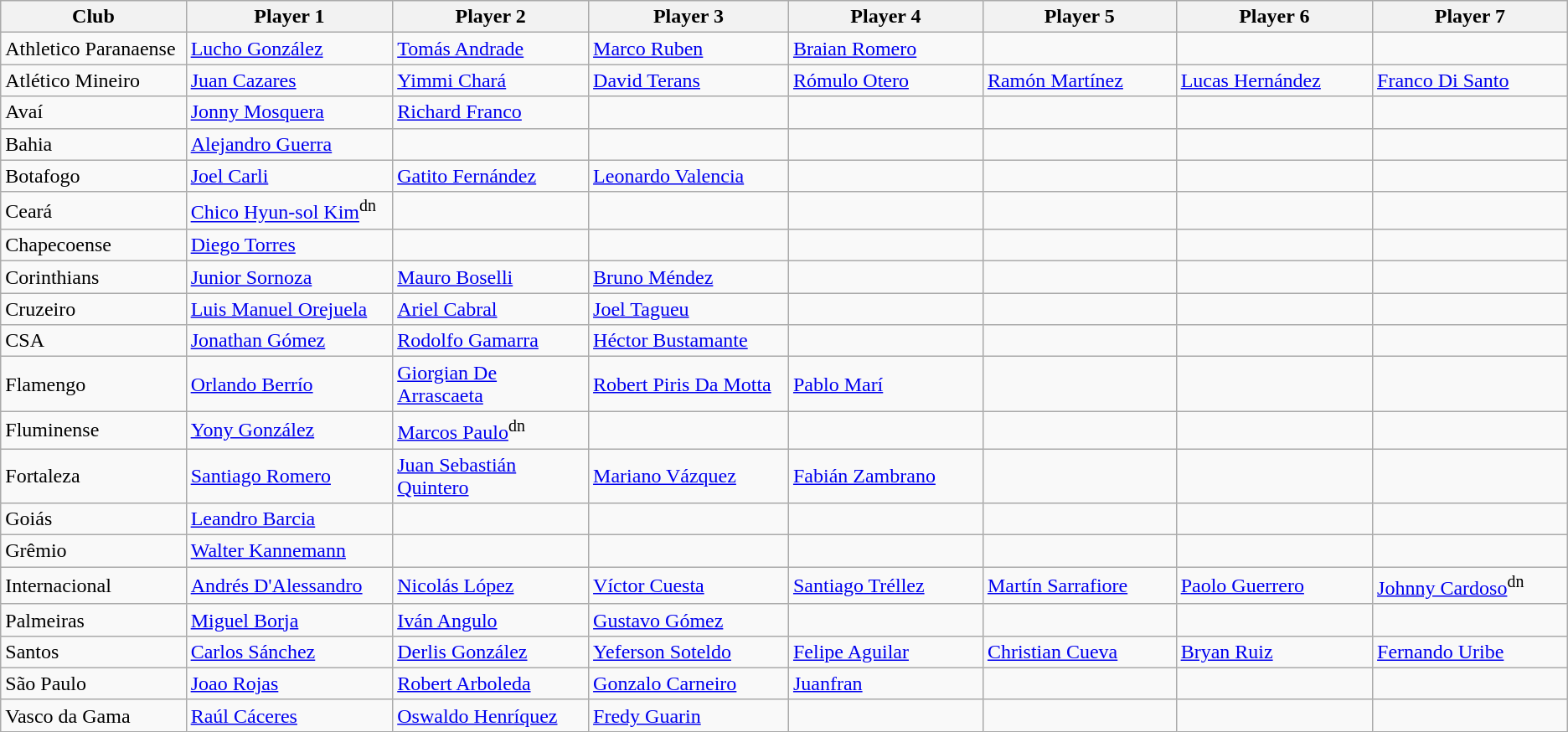<table class="wikitable sortable">
<tr>
<th style="width:190px;">Club</th>
<th style="width:220px;">Player 1</th>
<th style="width:220px;">Player 2</th>
<th style="width:220px;">Player 3</th>
<th style="width:220px;">Player 4</th>
<th style="width:220px;">Player 5</th>
<th style="width:220px;">Player 6</th>
<th style="width:220px;">Player 7</th>
</tr>
<tr>
<td>Athletico Paranaense</td>
<td> <a href='#'>Lucho González</a></td>
<td> <a href='#'>Tomás Andrade</a></td>
<td> <a href='#'>Marco Ruben</a></td>
<td> <a href='#'>Braian Romero</a></td>
<td></td>
<td></td>
<td></td>
</tr>
<tr>
<td>Atlético Mineiro</td>
<td> <a href='#'>Juan Cazares</a></td>
<td> <a href='#'>Yimmi Chará</a></td>
<td> <a href='#'>David Terans</a></td>
<td> <a href='#'>Rómulo Otero</a></td>
<td> <a href='#'>Ramón Martínez</a></td>
<td> <a href='#'>Lucas Hernández</a></td>
<td> <a href='#'>Franco Di Santo</a></td>
</tr>
<tr>
<td>Avaí</td>
<td> <a href='#'>Jonny Mosquera</a></td>
<td> <a href='#'>Richard Franco</a></td>
<td></td>
<td></td>
<td></td>
<td></td>
<td></td>
</tr>
<tr>
<td>Bahia</td>
<td> <a href='#'>Alejandro Guerra</a></td>
<td></td>
<td></td>
<td></td>
<td></td>
<td></td>
<td></td>
</tr>
<tr>
<td>Botafogo</td>
<td> <a href='#'>Joel Carli</a></td>
<td> <a href='#'>Gatito Fernández</a></td>
<td> <a href='#'>Leonardo Valencia</a></td>
<td></td>
<td></td>
<td></td>
<td></td>
</tr>
<tr>
<td>Ceará</td>
<td> <a href='#'>Chico Hyun-sol Kim</a><sup>dn</sup></td>
<td></td>
<td></td>
<td></td>
<td></td>
<td></td>
<td></td>
</tr>
<tr>
<td>Chapecoense</td>
<td> <a href='#'>Diego Torres</a></td>
<td></td>
<td></td>
<td></td>
<td></td>
<td></td>
<td></td>
</tr>
<tr>
<td>Corinthians</td>
<td> <a href='#'>Junior Sornoza</a></td>
<td> <a href='#'>Mauro Boselli</a></td>
<td> <a href='#'>Bruno Méndez</a></td>
<td></td>
<td></td>
<td></td>
<td></td>
</tr>
<tr>
<td>Cruzeiro</td>
<td> <a href='#'>Luis Manuel Orejuela</a></td>
<td> <a href='#'>Ariel Cabral</a></td>
<td> <a href='#'>Joel Tagueu</a></td>
<td></td>
<td></td>
<td></td>
<td></td>
</tr>
<tr>
<td>CSA</td>
<td> <a href='#'>Jonathan Gómez</a></td>
<td> <a href='#'>Rodolfo Gamarra</a></td>
<td> <a href='#'>Héctor Bustamante</a></td>
<td></td>
<td></td>
<td></td>
<td></td>
</tr>
<tr>
<td>Flamengo</td>
<td> <a href='#'>Orlando Berrío</a></td>
<td> <a href='#'>Giorgian De Arrascaeta</a></td>
<td> <a href='#'>Robert Piris Da Motta</a></td>
<td> <a href='#'>Pablo Marí</a></td>
<td></td>
<td></td>
<td></td>
</tr>
<tr>
<td>Fluminense</td>
<td> <a href='#'>Yony González</a></td>
<td> <a href='#'>Marcos Paulo</a><sup>dn</sup></td>
<td></td>
<td></td>
<td></td>
<td></td>
<td></td>
</tr>
<tr>
<td>Fortaleza</td>
<td> <a href='#'>Santiago Romero</a></td>
<td> <a href='#'>Juan Sebastián Quintero</a></td>
<td> <a href='#'>Mariano Vázquez</a></td>
<td> <a href='#'>Fabián Zambrano</a></td>
<td></td>
<td></td>
<td></td>
</tr>
<tr>
<td>Goiás</td>
<td> <a href='#'>Leandro Barcia</a></td>
<td></td>
<td></td>
<td></td>
<td></td>
<td></td>
<td></td>
</tr>
<tr>
<td>Grêmio</td>
<td> <a href='#'>Walter Kannemann</a></td>
<td></td>
<td></td>
<td></td>
<td></td>
<td></td>
<td></td>
</tr>
<tr>
<td>Internacional</td>
<td> <a href='#'>Andrés D'Alessandro</a></td>
<td> <a href='#'>Nicolás López</a></td>
<td> <a href='#'>Víctor Cuesta</a></td>
<td> <a href='#'>Santiago Tréllez</a></td>
<td> <a href='#'>Martín Sarrafiore</a></td>
<td> <a href='#'>Paolo Guerrero</a></td>
<td> <a href='#'>Johnny Cardoso</a><sup>dn</sup></td>
</tr>
<tr>
<td>Palmeiras</td>
<td> <a href='#'>Miguel Borja</a></td>
<td> <a href='#'>Iván Angulo</a></td>
<td> <a href='#'>Gustavo Gómez</a></td>
<td></td>
<td></td>
<td></td>
<td></td>
</tr>
<tr>
<td>Santos</td>
<td> <a href='#'>Carlos Sánchez</a></td>
<td> <a href='#'>Derlis González</a></td>
<td> <a href='#'>Yeferson Soteldo</a></td>
<td> <a href='#'>Felipe Aguilar</a></td>
<td> <a href='#'>Christian Cueva</a></td>
<td> <a href='#'>Bryan Ruiz</a></td>
<td> <a href='#'>Fernando Uribe</a></td>
</tr>
<tr>
<td>São Paulo</td>
<td> <a href='#'>Joao Rojas</a></td>
<td> <a href='#'>Robert Arboleda</a></td>
<td> <a href='#'>Gonzalo Carneiro</a></td>
<td> <a href='#'>Juanfran</a></td>
<td></td>
<td></td>
<td></td>
</tr>
<tr>
<td>Vasco da Gama</td>
<td> <a href='#'>Raúl Cáceres</a></td>
<td> <a href='#'>Oswaldo Henríquez</a></td>
<td> <a href='#'>Fredy Guarin</a></td>
<td></td>
<td></td>
<td></td>
<td></td>
</tr>
</table>
